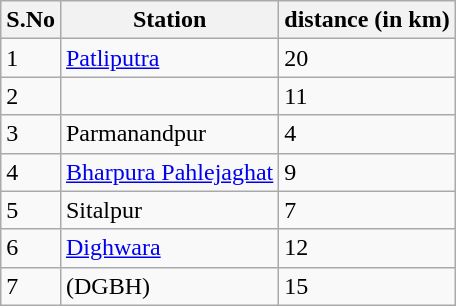<table class="wikitable" border="1">
<tr>
<th>S.No</th>
<th>Station</th>
<th>distance (in km)</th>
</tr>
<tr>
<td>1</td>
<td><a href='#'>Patliputra</a></td>
<td>20</td>
</tr>
<tr>
<td>2</td>
<td></td>
<td>11</td>
</tr>
<tr>
<td>3</td>
<td>Parmanandpur</td>
<td>4</td>
</tr>
<tr>
<td>4</td>
<td><a href='#'>Bharpura Pahlejaghat</a></td>
<td>9</td>
</tr>
<tr>
<td>5</td>
<td>Sitalpur</td>
<td>7</td>
</tr>
<tr>
<td>6</td>
<td><a href='#'>Dighwara</a></td>
<td>12</td>
</tr>
<tr>
<td>7</td>
<td> (DGBH)</td>
<td>15</td>
</tr>
</table>
